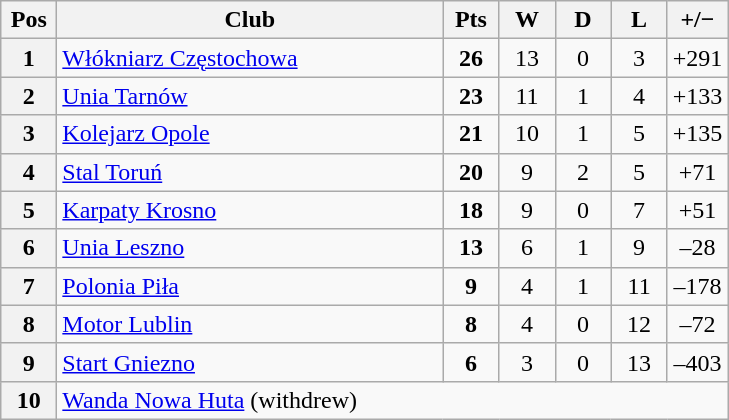<table class="wikitable">
<tr>
<th width=30>Pos</th>
<th width=250>Club</th>
<th width=30>Pts</th>
<th width=30>W</th>
<th width=30>D</th>
<th width=30>L</th>
<th width=30>+/−</th>
</tr>
<tr align=center>
<th>1</th>
<td align=left><a href='#'>Włókniarz Częstochowa</a></td>
<td><strong>26</strong></td>
<td>13</td>
<td>0</td>
<td>3</td>
<td>+291</td>
</tr>
<tr align=center>
<th>2</th>
<td align=left><a href='#'>Unia Tarnów</a></td>
<td><strong>23</strong></td>
<td>11</td>
<td>1</td>
<td>4</td>
<td>+133</td>
</tr>
<tr align=center>
<th>3</th>
<td align=left><a href='#'>Kolejarz Opole</a></td>
<td><strong>21</strong></td>
<td>10</td>
<td>1</td>
<td>5</td>
<td>+135</td>
</tr>
<tr align=center>
<th>4</th>
<td align=left><a href='#'>Stal Toruń</a></td>
<td><strong>20</strong></td>
<td>9</td>
<td>2</td>
<td>5</td>
<td>+71</td>
</tr>
<tr align=center>
<th>5</th>
<td align=left><a href='#'>Karpaty Krosno</a></td>
<td><strong>18</strong></td>
<td>9</td>
<td>0</td>
<td>7</td>
<td>+51</td>
</tr>
<tr align=center>
<th>6</th>
<td align=left><a href='#'>Unia Leszno</a></td>
<td><strong>13</strong></td>
<td>6</td>
<td>1</td>
<td>9</td>
<td>–28</td>
</tr>
<tr align=center>
<th>7</th>
<td align=left><a href='#'>Polonia Piła</a></td>
<td><strong>9</strong></td>
<td>4</td>
<td>1</td>
<td>11</td>
<td>–178</td>
</tr>
<tr align=center>
<th>8</th>
<td align=left><a href='#'>Motor Lublin</a></td>
<td><strong>8</strong></td>
<td>4</td>
<td>0</td>
<td>12</td>
<td>–72</td>
</tr>
<tr align=center>
<th>9</th>
<td align=left><a href='#'>Start Gniezno</a></td>
<td><strong>6</strong></td>
<td>3</td>
<td>0</td>
<td>13</td>
<td>–403</td>
</tr>
<tr align=center>
<th>10</th>
<td align=left colspan=6><a href='#'>Wanda Nowa Huta</a> (withdrew)</td>
</tr>
</table>
